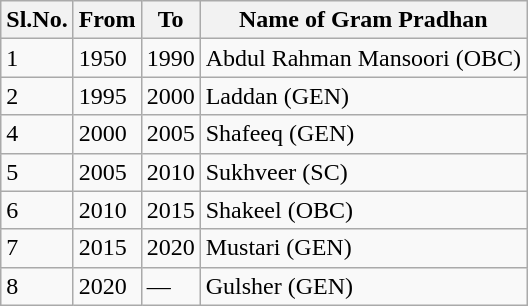<table class="wikitable">
<tr>
<th>Sl.No.</th>
<th>From</th>
<th>To</th>
<th>Name of Gram Pradhan</th>
</tr>
<tr>
<td>1</td>
<td>1950</td>
<td>1990</td>
<td>Abdul Rahman Mansoori (OBC)</td>
</tr>
<tr>
<td>2</td>
<td>1995</td>
<td>2000</td>
<td>Laddan (GEN)</td>
</tr>
<tr>
<td>4</td>
<td>2000</td>
<td>2005</td>
<td>Shafeeq (GEN)</td>
</tr>
<tr>
<td>5</td>
<td>2005</td>
<td>2010</td>
<td>Sukhveer (SC)</td>
</tr>
<tr>
<td>6</td>
<td>2010</td>
<td>2015</td>
<td>Shakeel (OBC)</td>
</tr>
<tr>
<td>7</td>
<td>2015</td>
<td>2020</td>
<td>Mustari (GEN)</td>
</tr>
<tr>
<td>8</td>
<td>2020</td>
<td>—</td>
<td>Gulsher (GEN)</td>
</tr>
</table>
